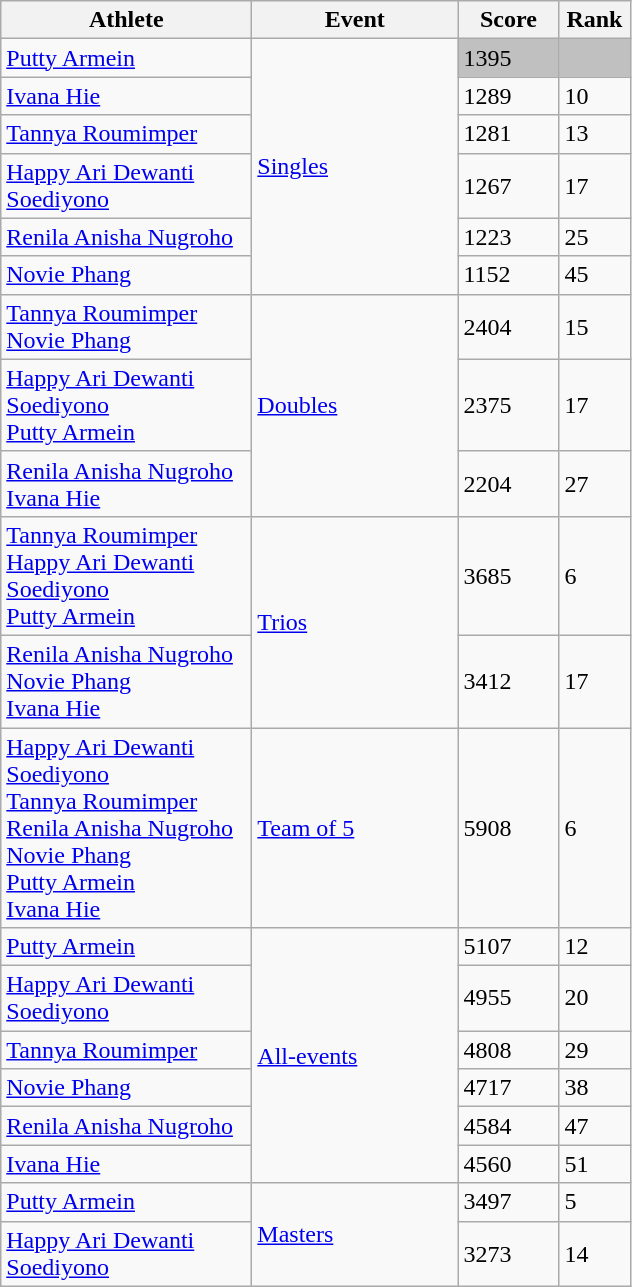<table class="wikitable">
<tr>
<th width=160>Athlete</th>
<th width=130>Event</th>
<th width=60>Score</th>
<th width=40>Rank</th>
</tr>
<tr>
<td align="left"><a href='#'>Putty Armein</a></td>
<td rowspan="6" align="left"><a href='#'>Singles</a></td>
<td bgcolor="silver">1395</td>
<td bgcolor="silver"></td>
</tr>
<tr>
<td align="left"><a href='#'>Ivana Hie</a></td>
<td>1289</td>
<td>10</td>
</tr>
<tr>
<td align="left"><a href='#'>Tannya Roumimper</a></td>
<td>1281</td>
<td>13</td>
</tr>
<tr>
<td align="left"><a href='#'>Happy Ari Dewanti Soediyono</a></td>
<td>1267</td>
<td>17</td>
</tr>
<tr>
<td align="left"><a href='#'>Renila Anisha Nugroho</a></td>
<td>1223</td>
<td>25</td>
</tr>
<tr>
<td align="left"><a href='#'>Novie Phang</a></td>
<td>1152</td>
<td>45</td>
</tr>
<tr>
<td align="left"><a href='#'>Tannya Roumimper</a> <br> <a href='#'>Novie Phang</a></td>
<td rowspan="3" align="left"><a href='#'>Doubles</a></td>
<td>2404</td>
<td>15</td>
</tr>
<tr>
<td><a href='#'>Happy Ari Dewanti Soediyono</a> <br> <a href='#'>Putty Armein</a></td>
<td>2375</td>
<td>17</td>
</tr>
<tr>
<td><a href='#'>Renila Anisha Nugroho</a> <br> <a href='#'>Ivana Hie</a></td>
<td>2204</td>
<td>27</td>
</tr>
<tr>
<td align="left"><a href='#'>Tannya Roumimper</a> <br> <a href='#'>Happy Ari Dewanti Soediyono</a> <br> <a href='#'>Putty Armein</a></td>
<td rowspan="2"  align="left"><a href='#'>Trios</a></td>
<td>3685</td>
<td>6</td>
</tr>
<tr>
<td align="left"><a href='#'>Renila Anisha Nugroho</a> <br> <a href='#'>Novie Phang</a> <br> <a href='#'>Ivana Hie</a></td>
<td>3412</td>
<td>17</td>
</tr>
<tr>
<td align="left"><a href='#'>Happy Ari Dewanti Soediyono</a> <br> <a href='#'>Tannya Roumimper</a> <br> <a href='#'>Renila Anisha Nugroho</a> <br> <a href='#'>Novie Phang</a> <br> <a href='#'>Putty Armein</a> <br> <a href='#'>Ivana Hie</a></td>
<td><a href='#'>Team of 5</a></td>
<td>5908</td>
<td>6</td>
</tr>
<tr>
<td align="left"><a href='#'>Putty Armein</a></td>
<td rowspan="6" align="left"><a href='#'>All-events</a></td>
<td>5107</td>
<td>12</td>
</tr>
<tr>
<td align="left"><a href='#'>Happy Ari Dewanti Soediyono</a></td>
<td>4955</td>
<td>20</td>
</tr>
<tr>
<td align="left"><a href='#'>Tannya Roumimper</a></td>
<td>4808</td>
<td>29</td>
</tr>
<tr>
<td align="left"><a href='#'>Novie Phang</a></td>
<td>4717</td>
<td>38</td>
</tr>
<tr>
<td align="left"><a href='#'>Renila Anisha Nugroho</a></td>
<td>4584</td>
<td>47</td>
</tr>
<tr>
<td align="left"><a href='#'>Ivana Hie</a></td>
<td>4560</td>
<td>51</td>
</tr>
<tr>
<td align="left"><a href='#'>Putty Armein</a></td>
<td rowspan="2" align="left"><a href='#'>Masters</a></td>
<td>3497</td>
<td>5</td>
</tr>
<tr>
<td align="left"><a href='#'>Happy Ari Dewanti Soediyono</a></td>
<td>3273</td>
<td>14</td>
</tr>
</table>
